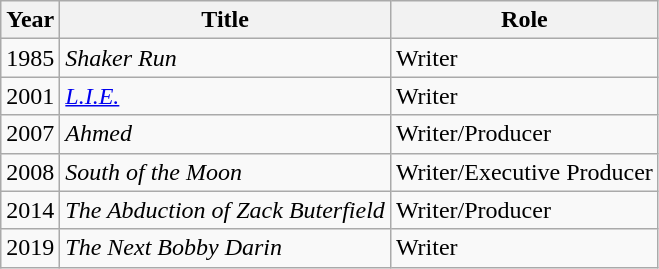<table class="wikitable sortable">
<tr>
<th>Year</th>
<th>Title</th>
<th>Role</th>
</tr>
<tr>
<td>1985</td>
<td><em>Shaker Run</em></td>
<td>Writer</td>
</tr>
<tr>
<td>2001</td>
<td><em><a href='#'>L.I.E.</a></em></td>
<td>Writer</td>
</tr>
<tr>
<td>2007</td>
<td><em>Ahmed</em></td>
<td>Writer/Producer</td>
</tr>
<tr>
<td>2008</td>
<td><em>South of the Moon</em></td>
<td>Writer/Executive Producer</td>
</tr>
<tr>
<td>2014</td>
<td><em>The Abduction of Zack Buterfield</em></td>
<td>Writer/Producer</td>
</tr>
<tr>
<td>2019</td>
<td><em>The Next Bobby Darin</em></td>
<td>Writer</td>
</tr>
</table>
